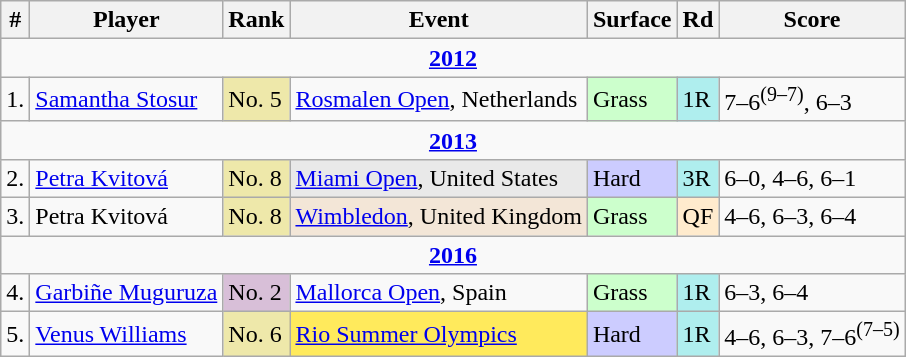<table class="wikitable sortable">
<tr>
<th>#</th>
<th>Player</th>
<th>Rank</th>
<th>Event</th>
<th>Surface</th>
<th>Rd</th>
<th>Score</th>
</tr>
<tr>
<td colspan="7" align="center"><a href='#'><strong>2012</strong></a></td>
</tr>
<tr>
<td>1.</td>
<td> <a href='#'>Samantha Stosur</a></td>
<td bgcolor="EEE8AA">No. 5</td>
<td><a href='#'>Rosmalen Open</a>, Netherlands</td>
<td bgcolor="ccffcc">Grass</td>
<td bgcolor="afeeee">1R</td>
<td>7–6<sup>(9–7)</sup>, 6–3</td>
</tr>
<tr>
<td colspan="7" align="center"><a href='#'><strong>2013</strong></a></td>
</tr>
<tr>
<td>2.</td>
<td> <a href='#'>Petra Kvitová</a></td>
<td bgcolor="EEE8AA">No. 8</td>
<td bgcolor="E9e9e9"><a href='#'>Miami Open</a>, United States</td>
<td bgcolor="CCCCFF">Hard</td>
<td bgcolor="afeeee">3R</td>
<td>6–0, 4–6, 6–1</td>
</tr>
<tr>
<td>3.</td>
<td> Petra Kvitová</td>
<td bgcolor="EEE8AA">No. 8</td>
<td bgcolor="f3e6d7"><a href='#'>Wimbledon</a>, United Kingdom</td>
<td bgcolor="ccffcc">Grass</td>
<td bgcolor="ffebcd">QF</td>
<td>4–6, 6–3, 6–4</td>
</tr>
<tr>
<td colspan="7" align="center"><a href='#'><strong>2016</strong></a></td>
</tr>
<tr>
<td>4.</td>
<td> <a href='#'>Garbiñe Muguruza</a></td>
<td bgcolor="thistle">No. 2</td>
<td><a href='#'>Mallorca Open</a>, Spain</td>
<td bgcolor="ccffcc">Grass</td>
<td bgcolor="afeeee">1R</td>
<td>6–3, 6–4</td>
</tr>
<tr>
<td>5.</td>
<td> <a href='#'>Venus Williams</a></td>
<td bgcolor="EEE8AA">No. 6</td>
<td bgcolor="FFEA5C"><a href='#'>Rio Summer Olympics</a></td>
<td bgcolor="CCCCff">Hard</td>
<td bgcolor="afeeee">1R</td>
<td>4–6, 6–3, 7–6<sup>(7–5)</sup></td>
</tr>
</table>
